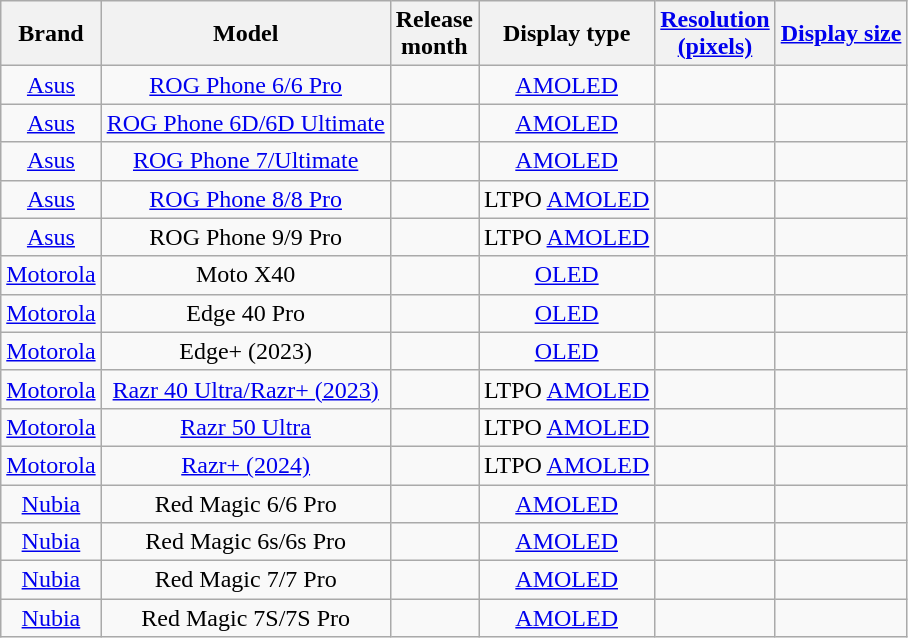<table style="text-align: center;" class="wikitable sortable">
<tr>
<th>Brand</th>
<th>Model</th>
<th scope="col" data-sort-type="dates">Release<br>month</th>
<th>Display type</th>
<th scope="col" data-sort-type="number"><a href='#'>Resolution<br>(pixels)</a></th>
<th scope="col" data-sort-type="number"><a href='#'>Display size</a></th>
</tr>
<tr>
<td><a href='#'>Asus</a></td>
<td><a href='#'>ROG Phone 6/6 Pro</a></td>
<td></td>
<td><a href='#'>AMOLED</a></td>
<td></td>
<td></td>
</tr>
<tr>
<td><a href='#'>Asus</a></td>
<td><a href='#'>ROG Phone 6D/6D Ultimate</a></td>
<td></td>
<td><a href='#'>AMOLED</a></td>
<td></td>
<td></td>
</tr>
<tr>
<td><a href='#'>Asus</a></td>
<td><a href='#'>ROG Phone 7/Ultimate</a></td>
<td></td>
<td><a href='#'>AMOLED</a></td>
<td></td>
<td></td>
</tr>
<tr>
<td><a href='#'>Asus</a></td>
<td><a href='#'>ROG Phone 8/8 Pro</a></td>
<td></td>
<td>LTPO <a href='#'>AMOLED</a></td>
<td></td>
<td></td>
</tr>
<tr>
<td><a href='#'>Asus</a></td>
<td>ROG Phone 9/9 Pro</td>
<td></td>
<td>LTPO <a href='#'>AMOLED</a></td>
<td></td>
<td></td>
</tr>
<tr>
<td><a href='#'>Motorola</a></td>
<td>Moto X40</td>
<td></td>
<td><a href='#'>OLED</a></td>
<td></td>
<td></td>
</tr>
<tr>
<td><a href='#'>Motorola</a></td>
<td>Edge 40 Pro</td>
<td></td>
<td><a href='#'>OLED</a></td>
<td></td>
<td></td>
</tr>
<tr>
<td><a href='#'>Motorola</a></td>
<td>Edge+ (2023)</td>
<td></td>
<td><a href='#'>OLED</a></td>
<td></td>
<td></td>
</tr>
<tr>
<td><a href='#'>Motorola</a></td>
<td><a href='#'>Razr 40 Ultra/Razr+ (2023)</a></td>
<td></td>
<td>LTPO <a href='#'>AMOLED</a></td>
<td></td>
<td></td>
</tr>
<tr>
<td><a href='#'>Motorola</a></td>
<td><a href='#'>Razr 50 Ultra</a></td>
<td></td>
<td>LTPO <a href='#'>AMOLED</a></td>
<td></td>
<td></td>
</tr>
<tr>
<td><a href='#'>Motorola</a></td>
<td><a href='#'>Razr+ (2024)</a></td>
<td></td>
<td>LTPO <a href='#'>AMOLED</a></td>
<td></td>
<td></td>
</tr>
<tr>
<td><a href='#'>Nubia</a></td>
<td>Red Magic 6/6 Pro</td>
<td></td>
<td><a href='#'>AMOLED</a></td>
<td></td>
<td></td>
</tr>
<tr>
<td><a href='#'>Nubia</a></td>
<td>Red Magic 6s/6s Pro</td>
<td></td>
<td><a href='#'>AMOLED</a></td>
<td></td>
<td></td>
</tr>
<tr>
<td><a href='#'>Nubia</a></td>
<td>Red Magic 7/7 Pro</td>
<td></td>
<td><a href='#'>AMOLED</a></td>
<td></td>
<td></td>
</tr>
<tr>
<td><a href='#'>Nubia</a></td>
<td>Red Magic 7S/7S Pro</td>
<td></td>
<td><a href='#'>AMOLED</a></td>
<td></td>
<td></td>
</tr>
</table>
